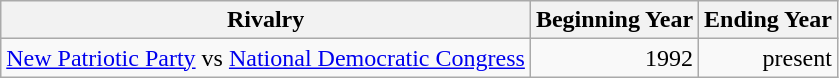<table class="wikitable sortable">
<tr>
<th>Rivalry</th>
<th>Beginning Year</th>
<th>Ending Year</th>
</tr>
<tr>
<td><a href='#'>New Patriotic Party</a> vs <a href='#'>National Democratic Congress</a></td>
<td style="text-align:right;">1992</td>
<td style="text-align:right;">present</td>
</tr>
</table>
